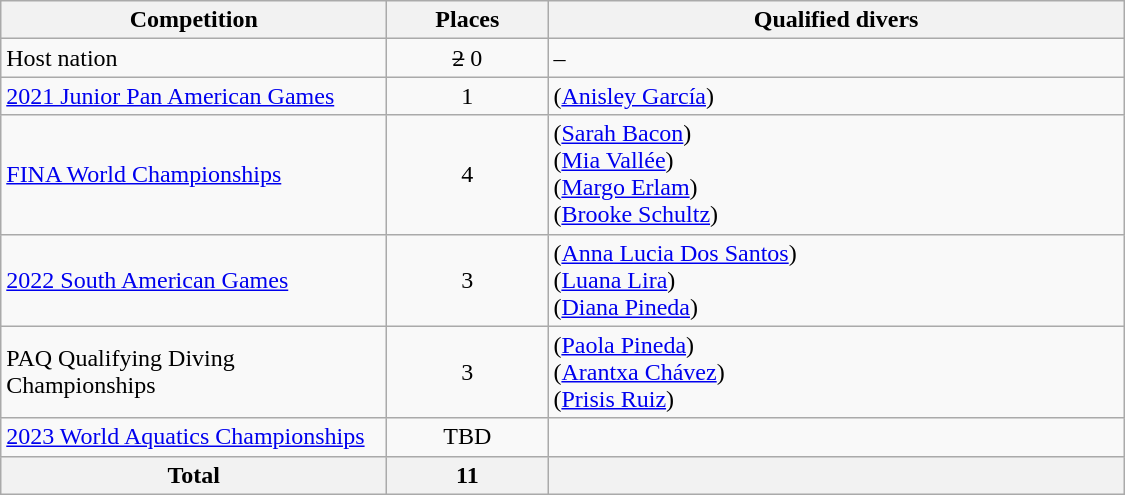<table class="wikitable" width=750>
<tr>
<th width=250>Competition</th>
<th width=100>Places</th>
<th>Qualified divers</th>
</tr>
<tr>
<td>Host nation</td>
<td style="text-align:center;"><s>2</s> 0</td>
<td>–</td>
</tr>
<tr>
<td><a href='#'>2021 Junior Pan American Games</a></td>
<td style="text-align:center">1</td>
<td> (<a href='#'>Anisley García</a>)</td>
</tr>
<tr>
<td><a href='#'>FINA World Championships</a></td>
<td style="text-align:center">4</td>
<td> (<a href='#'>Sarah Bacon</a>)<br> (<a href='#'>Mia Vallée</a>)<br> (<a href='#'>Margo Erlam</a>)<br> (<a href='#'>Brooke Schultz</a>)</td>
</tr>
<tr>
<td><a href='#'>2022 South American Games</a></td>
<td style="text-align:center">3</td>
<td> (<a href='#'>Anna Lucia Dos Santos</a>)<br> (<a href='#'>Luana Lira</a>)<br> (<a href='#'>Diana Pineda</a>)</td>
</tr>
<tr>
<td>PAQ Qualifying Diving Championships</td>
<td style="text-align:center">3</td>
<td> (<a href='#'>Paola Pineda</a>)<br> (<a href='#'>Arantxa Chávez</a>)<br> (<a href='#'>Prisis Ruiz</a>)</td>
</tr>
<tr>
<td><a href='#'>2023 World Aquatics Championships</a></td>
<td style="text-align:center">TBD</td>
<td></td>
</tr>
<tr>
<th>Total</th>
<th>11</th>
<th></th>
</tr>
</table>
